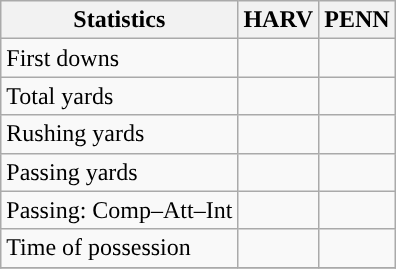<table class="wikitable" style="float: left;">
<tr>
<th>Statistics</th>
<th>HARV</th>
<th>PENN</th>
</tr>
<tr>
<td>First downs</td>
<td></td>
<td></td>
</tr>
<tr>
<td>Total yards</td>
<td></td>
<td></td>
</tr>
<tr>
<td>Rushing yards</td>
<td></td>
<td></td>
</tr>
<tr>
<td>Passing yards</td>
<td></td>
<td></td>
</tr>
<tr>
<td>Passing: Comp–Att–Int</td>
<td></td>
<td></td>
</tr>
<tr>
<td>Time of possession</td>
<td></td>
<td></td>
</tr>
<tr>
</tr>
</table>
